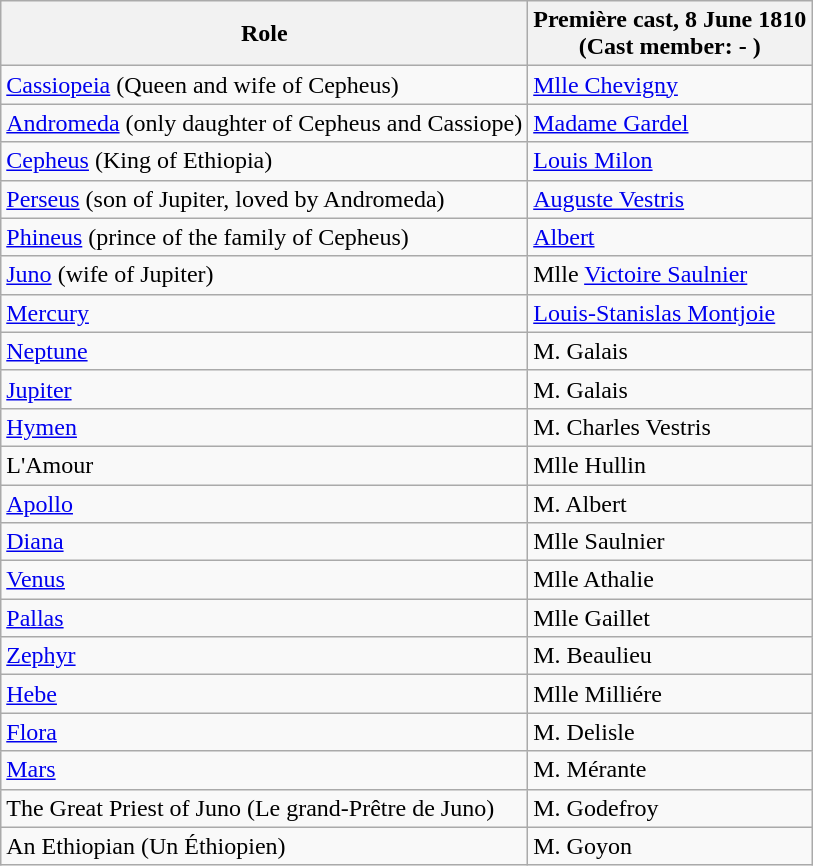<table class="wikitable">
<tr>
<th>Role</th>
<th>Première cast, 	8 June 1810<br>(Cast member: - )</th>
</tr>
<tr>
<td><a href='#'>Cassiopeia</a> (Queen and wife of Cepheus)</td>
<td><a href='#'>Mlle Chevigny</a></td>
</tr>
<tr>
<td><a href='#'>Andromeda</a> (only daughter of Cepheus and Cassiope)</td>
<td><a href='#'>Madame Gardel</a></td>
</tr>
<tr>
<td><a href='#'>Cepheus</a> (King of Ethiopia)</td>
<td><a href='#'>Louis Milon</a></td>
</tr>
<tr>
<td><a href='#'>Perseus</a> (son of Jupiter, loved by Andromeda)</td>
<td><a href='#'>Auguste Vestris</a></td>
</tr>
<tr>
<td><a href='#'>Phineus</a> (prince of the family of Cepheus)</td>
<td><a href='#'>Albert</a></td>
</tr>
<tr>
<td><a href='#'>Juno</a> (wife of Jupiter)</td>
<td>Mlle <a href='#'>Victoire Saulnier</a></td>
</tr>
<tr>
<td><a href='#'>Mercury</a></td>
<td><a href='#'>Louis-Stanislas Montjoie</a></td>
</tr>
<tr>
<td><a href='#'>Neptune</a></td>
<td>M. Galais</td>
</tr>
<tr>
<td><a href='#'>Jupiter</a></td>
<td>M. Galais</td>
</tr>
<tr>
<td><a href='#'>Hymen</a></td>
<td>M. Charles Vestris</td>
</tr>
<tr>
<td>L'Amour</td>
<td>Mlle Hullin</td>
</tr>
<tr>
<td><a href='#'>Apollo</a></td>
<td>M. Albert</td>
</tr>
<tr>
<td><a href='#'>Diana</a></td>
<td>Mlle Saulnier</td>
</tr>
<tr>
<td><a href='#'>Venus</a></td>
<td>Mlle Athalie</td>
</tr>
<tr>
<td><a href='#'>Pallas</a></td>
<td>Mlle Gaillet</td>
</tr>
<tr>
<td><a href='#'>Zephyr</a></td>
<td>M. Beaulieu</td>
</tr>
<tr>
<td><a href='#'>Hebe</a></td>
<td>Mlle Milliére</td>
</tr>
<tr>
<td><a href='#'>Flora</a></td>
<td>M. Delisle</td>
</tr>
<tr>
<td><a href='#'>Mars</a></td>
<td>M. Mérante</td>
</tr>
<tr>
<td>The Great Priest of Juno (Le grand-Prêtre de Juno)</td>
<td>M. Godefroy</td>
</tr>
<tr>
<td>An Ethiopian (Un Éthiopien)</td>
<td>M. Goyon</td>
</tr>
</table>
